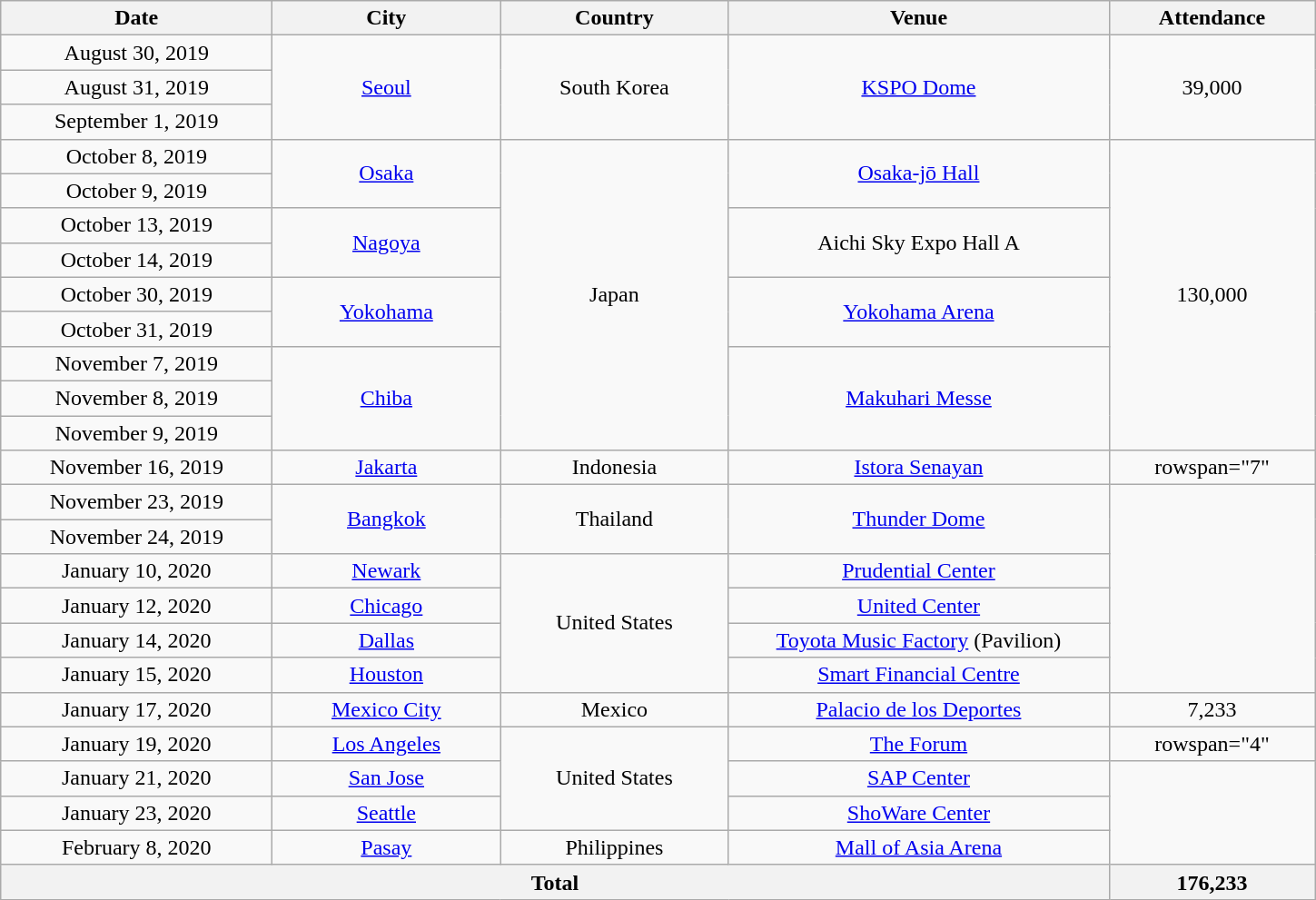<table class="wikitable" style="text-align:center;">
<tr>
<th scope="col" style="width:12em;">Date</th>
<th scope="col" style="width:10em;">City</th>
<th scope="col" style="width:10em;">Country</th>
<th scope="col" style="width:17em;">Venue</th>
<th scope="col" style="width:9em;">Attendance</th>
</tr>
<tr>
<td>August 30, 2019</td>
<td rowspan="3"><a href='#'>Seoul</a></td>
<td rowspan="3">South Korea</td>
<td rowspan="3"><a href='#'>KSPO Dome</a></td>
<td rowspan="3">39,000</td>
</tr>
<tr>
<td>August 31, 2019</td>
</tr>
<tr>
<td>September 1, 2019</td>
</tr>
<tr>
<td>October 8, 2019</td>
<td rowspan="2"><a href='#'>Osaka</a></td>
<td rowspan="9">Japan</td>
<td rowspan="2"><a href='#'>Osaka-jō Hall</a></td>
<td rowspan="9">130,000</td>
</tr>
<tr>
<td>October 9, 2019</td>
</tr>
<tr>
<td>October 13, 2019</td>
<td rowspan="2"><a href='#'>Nagoya</a></td>
<td rowspan="2">Aichi Sky Expo Hall A</td>
</tr>
<tr>
<td>October 14, 2019</td>
</tr>
<tr>
<td>October 30, 2019</td>
<td rowspan="2"><a href='#'>Yokohama</a></td>
<td rowspan="2"><a href='#'>Yokohama Arena</a></td>
</tr>
<tr>
<td>October 31, 2019</td>
</tr>
<tr>
<td>November 7, 2019</td>
<td rowspan="3"><a href='#'>Chiba</a></td>
<td rowspan="3"><a href='#'>Makuhari Messe</a></td>
</tr>
<tr>
<td>November 8, 2019</td>
</tr>
<tr>
<td>November 9, 2019</td>
</tr>
<tr>
<td>November 16, 2019</td>
<td><a href='#'>Jakarta</a></td>
<td>Indonesia</td>
<td><a href='#'>Istora Senayan</a></td>
<td>rowspan="7" </td>
</tr>
<tr>
<td>November 23, 2019</td>
<td rowspan="2"><a href='#'>Bangkok</a></td>
<td rowspan="2">Thailand</td>
<td rowspan="2"><a href='#'>Thunder Dome</a></td>
</tr>
<tr>
<td>November 24, 2019</td>
</tr>
<tr>
<td>January 10, 2020</td>
<td><a href='#'>Newark</a></td>
<td rowspan="4">United States</td>
<td><a href='#'>Prudential Center</a></td>
</tr>
<tr>
<td>January 12, 2020</td>
<td><a href='#'>Chicago</a></td>
<td><a href='#'>United Center</a></td>
</tr>
<tr>
<td>January 14, 2020</td>
<td><a href='#'>Dallas</a></td>
<td><a href='#'>Toyota Music Factory</a> (Pavilion)</td>
</tr>
<tr>
<td>January 15, 2020</td>
<td><a href='#'>Houston</a></td>
<td><a href='#'>Smart Financial Centre</a></td>
</tr>
<tr>
<td>January 17, 2020</td>
<td><a href='#'>Mexico City</a></td>
<td>Mexico</td>
<td><a href='#'>Palacio de los Deportes</a></td>
<td>7,233</td>
</tr>
<tr>
<td>January 19, 2020</td>
<td><a href='#'>Los Angeles</a></td>
<td rowspan="3">United States</td>
<td><a href='#'>The Forum</a></td>
<td>rowspan="4" </td>
</tr>
<tr>
<td>January 21, 2020</td>
<td><a href='#'>San Jose</a></td>
<td><a href='#'>SAP Center</a></td>
</tr>
<tr>
<td>January 23, 2020</td>
<td><a href='#'>Seattle</a></td>
<td><a href='#'>ShoWare Center</a></td>
</tr>
<tr>
<td>February 8, 2020</td>
<td><a href='#'>Pasay</a></td>
<td>Philippines</td>
<td><a href='#'>Mall of Asia Arena</a></td>
</tr>
<tr>
<th colspan="4"><strong>Total</strong></th>
<th><strong>176,233</strong></th>
</tr>
</table>
